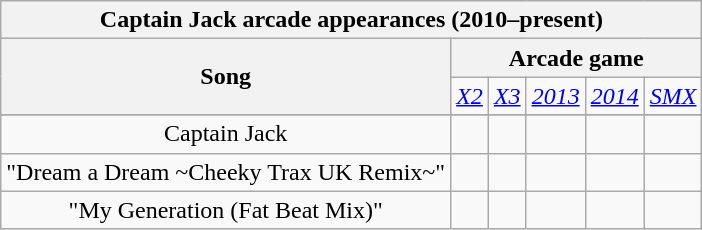<table class="wikitable" style="text-align:center">
<tr>
<th colspan="6">Captain Jack arcade appearances (2010–present)</th>
</tr>
<tr>
<th rowspan="2">Song</th>
<th colspan="5">Arcade game</th>
</tr>
<tr>
<td><em><a href='#'>X2</a></em></td>
<td><em><a href='#'>X3</a></em></td>
<td><em><a href='#'>2013</a></em></td>
<td><em><a href='#'>2014</a></em></td>
<td><em><a href='#'>SMX</a></em></td>
</tr>
<tr>
</tr>
<tr>
<td>Captain Jack</td>
<td></td>
<td></td>
<td></td>
<td></td>
<td></td>
</tr>
<tr>
<td>"Dream a Dream ~Cheeky Trax UK Remix~"</td>
<td></td>
<td></td>
<td></td>
<td></td>
<td></td>
</tr>
<tr>
<td>"My Generation (Fat Beat Mix)"</td>
<td></td>
<td></td>
<td></td>
<td></td>
<td></td>
</tr>
</table>
